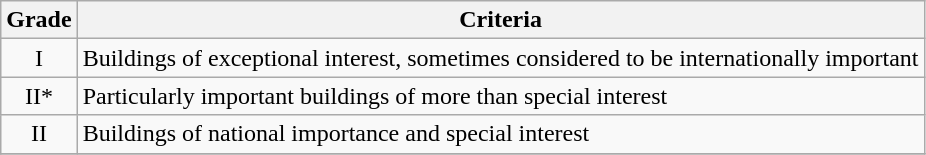<table class="wikitable" border="1">
<tr>
<th>Grade</th>
<th>Criteria</th>
</tr>
<tr>
<td align="center" >I</td>
<td>Buildings of exceptional interest, sometimes considered to be internationally important</td>
</tr>
<tr>
<td align="center" >II*</td>
<td>Particularly important buildings of more than special interest</td>
</tr>
<tr>
<td align="center" >II</td>
<td>Buildings of national importance and special interest</td>
</tr>
<tr>
</tr>
</table>
